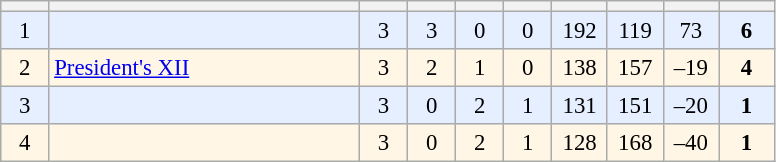<table class="wikitable" style="text-align:center; font-size:95%">
<tr>
<th width="25"></th>
<th width="200"></th>
<th width="25"></th>
<th width="25"></th>
<th width="25"></th>
<th width="25"></th>
<th width="30"></th>
<th width="30"></th>
<th width="30"></th>
<th width="30"></th>
</tr>
<tr style="background:#e6efff">
<td>1</td>
<td style="text-align:left"></td>
<td>3</td>
<td>3</td>
<td>0</td>
<td>0</td>
<td>192</td>
<td>119</td>
<td>73</td>
<td><strong>6</strong></td>
</tr>
<tr style="background:#fff6e6">
<td>2</td>
<td style="text-align:left"> <a href='#'>President's XII</a> <em></em></td>
<td>3</td>
<td>2</td>
<td>1</td>
<td>0</td>
<td>138</td>
<td>157</td>
<td>–19</td>
<td><strong>4</strong></td>
</tr>
<tr style="background:#e6efff">
<td>3</td>
<td style="text-align:left"> <em></em></td>
<td>3</td>
<td>0</td>
<td>2</td>
<td>1</td>
<td>131</td>
<td>151</td>
<td>–20</td>
<td><strong>1</strong></td>
</tr>
<tr style="background:#fff6e6">
<td>4</td>
<td style="text-align:left"></td>
<td>3</td>
<td>0</td>
<td>2</td>
<td>1</td>
<td>128</td>
<td>168</td>
<td>–40</td>
<td><strong>1</strong></td>
</tr>
</table>
